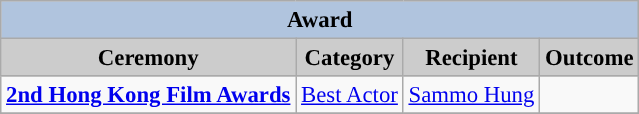<table class="wikitable" style="font-size:95%;" ;>
<tr style="background:#ccc; text-align:center;">
<th colspan="4" style="background: LightSteelBlue;">Award</th>
</tr>
<tr style="background:#ccc; text-align:center;">
<th style="background:#ccc">Ceremony</th>
<th style="background:#ccc">Category</th>
<th style="background:#ccc">Recipient</th>
<th style="background:#ccc">Outcome</th>
</tr>
<tr>
<td><strong><a href='#'>2nd Hong Kong Film Awards</a></strong></td>
<td><a href='#'>Best Actor</a></td>
<td><a href='#'>Sammo Hung</a></td>
<td></td>
</tr>
<tr>
</tr>
</table>
